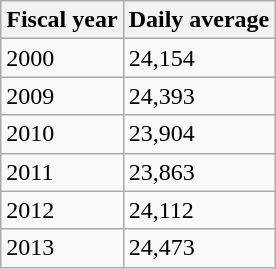<table class="wikitable">
<tr>
<th>Fiscal year</th>
<th>Daily average</th>
</tr>
<tr>
<td>2000</td>
<td>24,154</td>
</tr>
<tr>
<td>2009</td>
<td>24,393</td>
</tr>
<tr>
<td>2010</td>
<td>23,904</td>
</tr>
<tr>
<td>2011</td>
<td>23,863</td>
</tr>
<tr>
<td>2012</td>
<td>24,112</td>
</tr>
<tr>
<td>2013</td>
<td>24,473</td>
</tr>
</table>
